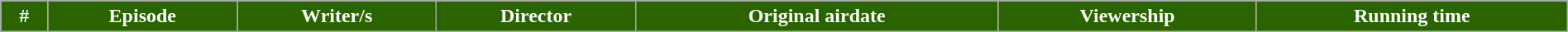<table class="wikitable plainrowheaders" style="width:100%;">
<tr>
<th style="background:#2A6400; color:#fff;">#</th>
<th style="background:#2A6400; color:#fff;">Episode</th>
<th ! style="background:#2A6400; color:#fff;">Writer/s</th>
<th ! style="background:#2A6400; color:#fff;">Director</th>
<th ! style="background:#2A6400; color:#fff;">Original airdate</th>
<th ! style="background:#2A6400; color:#fff;">Viewership</th>
<th ! style="background:#2A6400; color:#fff;">Running time<br>
















</th>
</tr>
</table>
